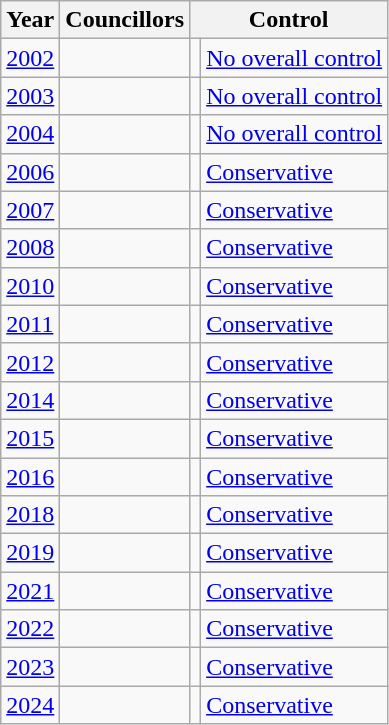<table class="wikitable">
<tr>
<th>Year</th>
<th>Councillors</th>
<th colspan="2">Control</th>
</tr>
<tr>
<td><a href='#'>2002</a></td>
<td></td>
<td></td>
<td><a href='#'>No overall control</a></td>
</tr>
<tr>
<td><a href='#'>2003</a></td>
<td></td>
<td></td>
<td><a href='#'>No overall control</a></td>
</tr>
<tr>
<td><a href='#'>2004</a></td>
<td></td>
<td></td>
<td><a href='#'>No overall control</a></td>
</tr>
<tr>
<td><a href='#'>2006</a></td>
<td></td>
<td></td>
<td><a href='#'>Conservative</a></td>
</tr>
<tr>
<td><a href='#'>2007</a></td>
<td></td>
<td></td>
<td><a href='#'>Conservative</a></td>
</tr>
<tr>
<td><a href='#'>2008</a></td>
<td></td>
<td></td>
<td><a href='#'>Conservative</a></td>
</tr>
<tr>
<td><a href='#'>2010</a></td>
<td></td>
<td></td>
<td><a href='#'>Conservative</a></td>
</tr>
<tr>
<td><a href='#'>2011</a></td>
<td></td>
<td></td>
<td><a href='#'>Conservative</a></td>
</tr>
<tr>
<td><a href='#'>2012</a></td>
<td></td>
<td></td>
<td><a href='#'>Conservative</a></td>
</tr>
<tr>
<td><a href='#'>2014</a></td>
<td></td>
<td></td>
<td><a href='#'>Conservative</a></td>
</tr>
<tr>
<td><a href='#'>2015</a></td>
<td></td>
<td></td>
<td><a href='#'>Conservative</a></td>
</tr>
<tr>
<td><a href='#'>2016</a></td>
<td></td>
<td></td>
<td><a href='#'>Conservative</a></td>
</tr>
<tr>
<td><a href='#'>2018</a></td>
<td></td>
<td></td>
<td><a href='#'>Conservative</a></td>
</tr>
<tr>
<td><a href='#'>2019</a></td>
<td></td>
<td></td>
<td><a href='#'>Conservative</a></td>
</tr>
<tr>
<td><a href='#'>2021</a></td>
<td></td>
<td></td>
<td><a href='#'>Conservative</a></td>
</tr>
<tr>
<td><a href='#'>2022</a></td>
<td></td>
<td></td>
<td><a href='#'>Conservative</a></td>
</tr>
<tr>
<td><a href='#'>2023</a></td>
<td></td>
<td></td>
<td><a href='#'>Conservative</a></td>
</tr>
<tr>
<td><a href='#'>2024</a></td>
<td></td>
<td></td>
<td><a href='#'>Conservative</a></td>
</tr>
</table>
